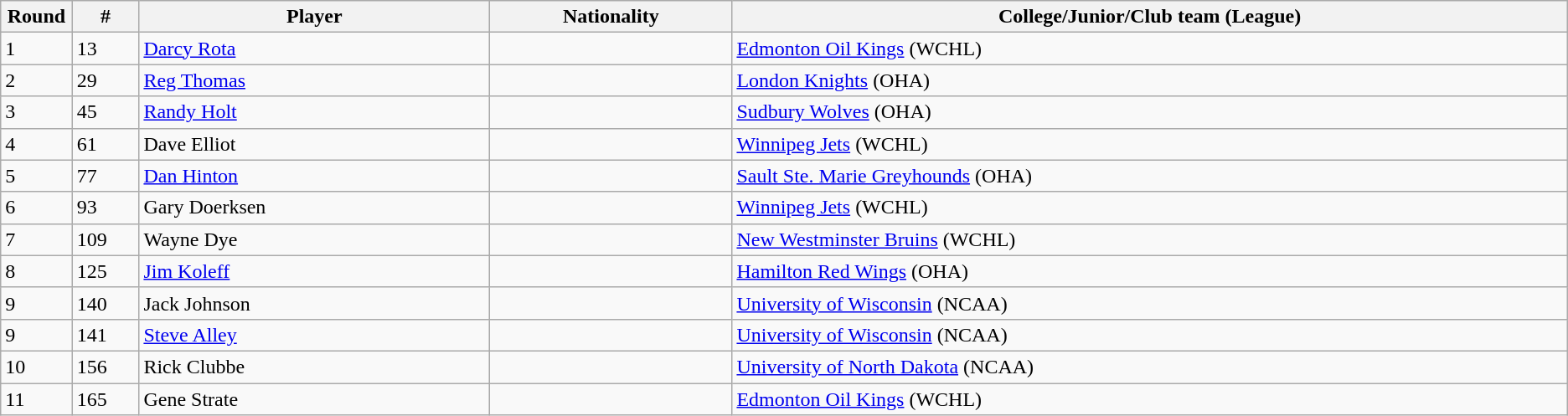<table class="wikitable">
<tr align="center">
<th bgcolor="#DDDDFF" width="4.0%">Round</th>
<th bgcolor="#DDDDFF" width="4.0%">#</th>
<th bgcolor="#DDDDFF" width="21.0%">Player</th>
<th bgcolor="#DDDDFF" width="14.5%">Nationality</th>
<th bgcolor="#DDDDFF" width="50.0%">College/Junior/Club team (League)</th>
</tr>
<tr>
<td>1</td>
<td>13</td>
<td><a href='#'>Darcy Rota</a></td>
<td></td>
<td><a href='#'>Edmonton Oil Kings</a> (WCHL)</td>
</tr>
<tr>
<td>2</td>
<td>29</td>
<td><a href='#'>Reg Thomas</a></td>
<td></td>
<td><a href='#'>London Knights</a> (OHA)</td>
</tr>
<tr>
<td>3</td>
<td>45</td>
<td><a href='#'>Randy Holt</a></td>
<td></td>
<td><a href='#'>Sudbury Wolves</a> (OHA)</td>
</tr>
<tr>
<td>4</td>
<td>61</td>
<td>Dave Elliot</td>
<td></td>
<td><a href='#'>Winnipeg Jets</a> (WCHL)</td>
</tr>
<tr>
<td>5</td>
<td>77</td>
<td><a href='#'>Dan Hinton</a></td>
<td></td>
<td><a href='#'>Sault Ste. Marie Greyhounds</a> (OHA)</td>
</tr>
<tr>
<td>6</td>
<td>93</td>
<td>Gary Doerksen</td>
<td></td>
<td><a href='#'>Winnipeg Jets</a> (WCHL)</td>
</tr>
<tr>
<td>7</td>
<td>109</td>
<td>Wayne Dye</td>
<td></td>
<td><a href='#'>New Westminster Bruins</a> (WCHL)</td>
</tr>
<tr>
<td>8</td>
<td>125</td>
<td><a href='#'>Jim Koleff</a></td>
<td></td>
<td><a href='#'>Hamilton Red Wings</a> (OHA)</td>
</tr>
<tr>
<td>9</td>
<td>140</td>
<td>Jack Johnson</td>
<td></td>
<td><a href='#'>University of Wisconsin</a> (NCAA)</td>
</tr>
<tr>
<td>9</td>
<td>141</td>
<td><a href='#'>Steve Alley</a></td>
<td></td>
<td><a href='#'>University of Wisconsin</a> (NCAA)</td>
</tr>
<tr>
<td>10</td>
<td>156</td>
<td>Rick Clubbe</td>
<td></td>
<td><a href='#'>University of North Dakota</a> (NCAA)</td>
</tr>
<tr>
<td>11</td>
<td>165</td>
<td>Gene Strate</td>
<td></td>
<td><a href='#'>Edmonton Oil Kings</a> (WCHL)</td>
</tr>
</table>
